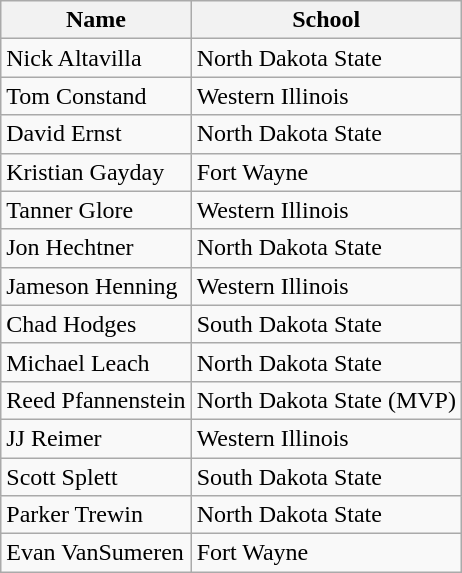<table class=wikitable>
<tr>
<th>Name</th>
<th>School</th>
</tr>
<tr>
<td>Nick Altavilla</td>
<td>North Dakota State</td>
</tr>
<tr>
<td>Tom Constand</td>
<td>Western Illinois</td>
</tr>
<tr>
<td>David Ernst</td>
<td>North Dakota State</td>
</tr>
<tr>
<td>Kristian Gayday</td>
<td>Fort Wayne</td>
</tr>
<tr>
<td>Tanner Glore</td>
<td>Western Illinois</td>
</tr>
<tr>
<td>Jon Hechtner</td>
<td>North Dakota State</td>
</tr>
<tr>
<td>Jameson Henning</td>
<td>Western Illinois</td>
</tr>
<tr>
<td>Chad Hodges</td>
<td>South Dakota State</td>
</tr>
<tr>
<td>Michael Leach</td>
<td>North Dakota State</td>
</tr>
<tr>
<td>Reed Pfannenstein</td>
<td>North Dakota State (MVP)</td>
</tr>
<tr>
<td>JJ Reimer</td>
<td>Western Illinois</td>
</tr>
<tr>
<td>Scott Splett</td>
<td>South Dakota State</td>
</tr>
<tr>
<td>Parker Trewin</td>
<td>North Dakota State</td>
</tr>
<tr>
<td>Evan VanSumeren</td>
<td>Fort Wayne</td>
</tr>
</table>
